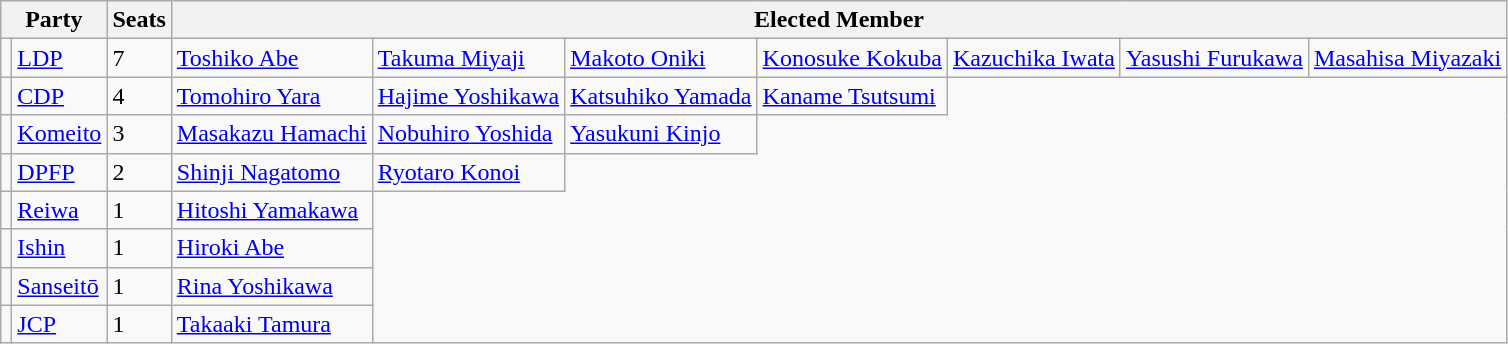<table class="wikitable">
<tr>
<th colspan=2>Party</th>
<th>Seats</th>
<th colspan=7>Elected Member</th>
</tr>
<tr>
<td bgcolor=></td>
<td><a href='#'>LDP</a></td>
<td>7</td>
<td><a href='#'>Toshiko Abe</a></td>
<td><a href='#'>Takuma Miyaji</a></td>
<td><a href='#'>Makoto Oniki</a></td>
<td><a href='#'>Konosuke Kokuba</a></td>
<td><a href='#'>Kazuchika Iwata</a></td>
<td><a href='#'>Yasushi Furukawa</a></td>
<td><a href='#'>Masahisa Miyazaki</a></td>
</tr>
<tr>
<td bgcolor=></td>
<td><a href='#'>CDP</a></td>
<td>4</td>
<td><a href='#'>Tomohiro Yara</a></td>
<td><a href='#'>Hajime Yoshikawa</a></td>
<td><a href='#'>Katsuhiko Yamada</a></td>
<td><a href='#'>Kaname Tsutsumi</a></td>
</tr>
<tr>
<td bgcolor=></td>
<td><a href='#'>Komeito</a></td>
<td>3</td>
<td><a href='#'>Masakazu Hamachi</a></td>
<td><a href='#'>Nobuhiro Yoshida</a></td>
<td><a href='#'>Yasukuni Kinjo</a></td>
</tr>
<tr>
<td bgcolor=></td>
<td><a href='#'>DPFP</a></td>
<td>2</td>
<td><a href='#'>Shinji Nagatomo</a></td>
<td><a href='#'>Ryotaro Konoi</a></td>
</tr>
<tr>
<td bgcolor=></td>
<td><a href='#'>Reiwa</a></td>
<td>1</td>
<td><a href='#'>Hitoshi Yamakawa</a></td>
</tr>
<tr>
<td bgcolor=></td>
<td><a href='#'>Ishin</a></td>
<td>1</td>
<td><a href='#'>Hiroki Abe</a></td>
</tr>
<tr>
<td bgcolor=></td>
<td><a href='#'>Sanseitō</a></td>
<td>1</td>
<td bgcolor=><a href='#'>Rina Yoshikawa</a></td>
</tr>
<tr>
<td bgcolor=></td>
<td><a href='#'>JCP</a></td>
<td>1</td>
<td><a href='#'>Takaaki Tamura</a></td>
</tr>
</table>
